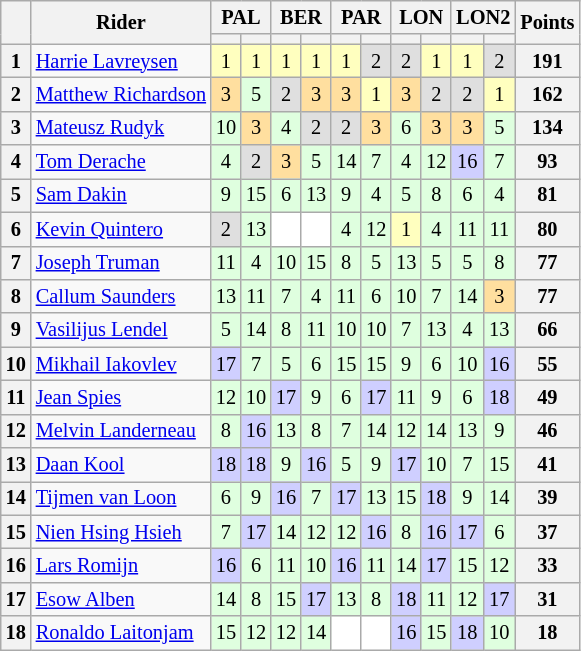<table class="wikitable plainrowheaders" style="font-size:85%; text-align:center">
<tr>
<th rowspan=2 style="vertical-align:middle"></th>
<th rowspan=2 style="vertical-align:middle">Rider</th>
<th colspan=2>PAL<br></th>
<th colspan=2>BER<br></th>
<th colspan=2>PAR<br></th>
<th colspan=2>LON<br></th>
<th colspan=2>LON2<br></th>
<th rowspan=2 style="vertical-align:middle">Points</th>
</tr>
<tr>
<th></th>
<th></th>
<th></th>
<th></th>
<th></th>
<th></th>
<th></th>
<th></th>
<th></th>
<th></th>
</tr>
<tr>
<th>1</th>
<td style="text-align:left"> <a href='#'>Harrie Lavreysen</a> </td>
<td style="background:#FFFFBF;">1</td>
<td style="background:#FFFFBF;">1</td>
<td style="background:#FFFFBF;">1</td>
<td style="background:#FFFFBF;">1</td>
<td style="background:#FFFFBF;">1</td>
<td style="background:#DFDFDF;">2</td>
<td style="background:#DFDFDF;">2</td>
<td style="background:#FFFFBF;">1</td>
<td style="background:#FFFFBF;">1</td>
<td style="background:#DFDFDF;">2</td>
<th>191</th>
</tr>
<tr>
<th>2</th>
<td style="text-align:left"> <a href='#'>Matthew Richardson</a></td>
<td style="background:#ffdf9f;">3</td>
<td style="background:#dfffdf;">5</td>
<td style="background:#DFDFDF;">2</td>
<td style="background:#ffdf9f;">3</td>
<td style="background:#ffdf9f;">3</td>
<td style="background:#FFFFBF;">1</td>
<td style="background:#ffdf9f;">3</td>
<td style="background:#DFDFDF;">2</td>
<td style="background:#DFDFDF;">2</td>
<td style="background:#FFFFBF;">1</td>
<th>162</th>
</tr>
<tr>
<th>3</th>
<td style="text-align:left"> <a href='#'>Mateusz Rudyk</a></td>
<td style="background:#dfffdf;">10</td>
<td style="background:#ffdf9f;">3</td>
<td style="background:#dfffdf;">4</td>
<td style="background:#DFDFDF;">2</td>
<td style="background:#DFDFDF;">2</td>
<td style="background:#ffdf9f;">3</td>
<td style="background:#dfffdf;">6</td>
<td style="background:#ffdf9f;">3</td>
<td style="background:#ffdf9f;">3</td>
<td style="background:#dfffdf;">5</td>
<th>134</th>
</tr>
<tr>
<th>4</th>
<td style="text-align:left"> <a href='#'>Tom Derache</a></td>
<td style="background:#dfffdf;">4</td>
<td style="background:#DFDFDF;">2</td>
<td style="background:#ffdf9f;">3</td>
<td style="background:#dfffdf;">5</td>
<td style="background:#dfffdf;">14</td>
<td style="background:#dfffdf;">7</td>
<td style="background:#dfffdf;">4</td>
<td style="background:#dfffdf;">12</td>
<td style="background:#cfcfff;">16</td>
<td style="background:#dfffdf;">7</td>
<th>93</th>
</tr>
<tr>
<th>5</th>
<td style="text-align:left"> <a href='#'>Sam Dakin</a></td>
<td style="background:#dfffdf;">9</td>
<td style="background:#dfffdf;">15</td>
<td style="background:#dfffdf;">6</td>
<td style="background:#dfffdf;">13</td>
<td style="background:#dfffdf;">9</td>
<td style="background:#dfffdf;">4</td>
<td style="background:#dfffdf;">5</td>
<td style="background:#dfffdf;">8</td>
<td style="background:#dfffdf;">6</td>
<td style="background:#dfffdf;">4</td>
<th>81</th>
</tr>
<tr>
<th>6</th>
<td style="text-align:left"> <a href='#'>Kevin Quintero</a></td>
<td style="background:#DFDFDF;">2</td>
<td style="background:#dfffdf;">13</td>
<td style="background:#ffffff;"></td>
<td style="background:#ffffff;"></td>
<td style="background:#dfffdf;">4</td>
<td style="background:#dfffdf;">12</td>
<td style="background:#FFFFBF;">1</td>
<td style="background:#dfffdf;">4</td>
<td style="background:#dfffdf;">11</td>
<td style="background:#dfffdf;">11</td>
<th>80</th>
</tr>
<tr>
<th>7</th>
<td style="text-align:left"> <a href='#'>Joseph Truman</a></td>
<td style="background:#dfffdf;">11</td>
<td style="background:#dfffdf;">4</td>
<td style="background:#dfffdf;">10</td>
<td style="background:#dfffdf;">15</td>
<td style="background:#dfffdf;">8</td>
<td style="background:#dfffdf;">5</td>
<td style="background:#dfffdf;">13</td>
<td style="background:#dfffdf;">5</td>
<td style="background:#dfffdf;">5</td>
<td style="background:#dfffdf;">8</td>
<th>77</th>
</tr>
<tr>
<th>8</th>
<td style="text-align:left"> <a href='#'>Callum Saunders</a></td>
<td style="background:#dfffdf;">13</td>
<td style="background:#dfffdf;">11</td>
<td style="background:#dfffdf;">7</td>
<td style="background:#dfffdf;">4</td>
<td style="background:#dfffdf;">11</td>
<td style="background:#dfffdf;">6</td>
<td style="background:#dfffdf;">10</td>
<td style="background:#dfffdf;">7</td>
<td style="background:#dfffdf;">14</td>
<td style="background:#ffdf9f;">3</td>
<th>77</th>
</tr>
<tr>
<th>9</th>
<td style="text-align:left"> <a href='#'>Vasilijus Lendel</a></td>
<td style="background:#dfffdf;">5</td>
<td style="background:#dfffdf;">14</td>
<td style="background:#dfffdf;">8</td>
<td style="background:#dfffdf;">11</td>
<td style="background:#dfffdf;">10</td>
<td style="background:#dfffdf;">10</td>
<td style="background:#dfffdf;">7</td>
<td style="background:#dfffdf;">13</td>
<td style="background:#dfffdf;">4</td>
<td style="background:#dfffdf;">13</td>
<th>66</th>
</tr>
<tr>
<th>10</th>
<td style="text-align:left"> <a href='#'>Mikhail Iakovlev</a></td>
<td style="background:#cfcfff;">17</td>
<td style="background:#dfffdf;">7</td>
<td style="background:#dfffdf;">5</td>
<td style="background:#dfffdf;">6</td>
<td style="background:#dfffdf;">15</td>
<td style="background:#dfffdf;">15</td>
<td style="background:#dfffdf;">9</td>
<td style="background:#dfffdf;">6</td>
<td style="background:#dfffdf;">10</td>
<td style="background:#cfcfff;">16</td>
<th>55</th>
</tr>
<tr>
<th>11</th>
<td style="text-align:left"> <a href='#'>Jean Spies</a></td>
<td style="background:#dfffdf;">12</td>
<td style="background:#dfffdf;">10</td>
<td style="background:#cfcfff;">17</td>
<td style="background:#dfffdf;">9</td>
<td style="background:#dfffdf;">6</td>
<td style="background:#cfcfff;">17</td>
<td style="background:#dfffdf;">11</td>
<td style="background:#dfffdf;">9</td>
<td style="background:#dfffdf;">6</td>
<td style="background:#cfcfff;">18</td>
<th>49</th>
</tr>
<tr>
<th>12</th>
<td style="text-align:left"> <a href='#'>Melvin Landerneau</a></td>
<td style="background:#dfffdf;">8</td>
<td style="background:#cfcfff;">16</td>
<td style="background:#dfffdf;">13</td>
<td style="background:#dfffdf;">8</td>
<td style="background:#dfffdf;">7</td>
<td style="background:#dfffdf;">14</td>
<td style="background:#dfffdf;">12</td>
<td style="background:#dfffdf;">14</td>
<td style="background:#dfffdf;">13</td>
<td style="background:#dfffdf;">9</td>
<th>46</th>
</tr>
<tr>
<th>13</th>
<td style="text-align:left"> <a href='#'>Daan Kool</a></td>
<td style="background:#cfcfff;">18</td>
<td style="background:#cfcfff;">18</td>
<td style="background:#dfffdf;">9</td>
<td style="background:#cfcfff;">16</td>
<td style="background:#dfffdf;">5</td>
<td style="background:#dfffdf;">9</td>
<td style="background:#cfcfff;">17</td>
<td style="background:#dfffdf;">10</td>
<td style="background:#dfffdf;">7</td>
<td style="background:#dfffdf;">15</td>
<th>41</th>
</tr>
<tr>
<th>14</th>
<td style="text-align:left"> <a href='#'>Tijmen van Loon</a></td>
<td style="background:#dfffdf;">6</td>
<td style="background:#dfffdf;">9</td>
<td style="background:#cfcfff;">16</td>
<td style="background:#dfffdf;">7</td>
<td style="background:#cfcfff;">17</td>
<td style="background:#dfffdf;">13</td>
<td style="background:#dfffdf;">15</td>
<td style="background:#cfcfff;">18</td>
<td style="background:#dfffdf;">9</td>
<td style="background:#dfffdf;">14</td>
<th>39</th>
</tr>
<tr>
<th>15</th>
<td style="text-align:left"> <a href='#'>Nien Hsing Hsieh</a></td>
<td style="background:#dfffdf;">7</td>
<td style="background:#cfcfff;">17</td>
<td style="background:#dfffdf;">14</td>
<td style="background:#dfffdf;">12</td>
<td style="background:#dfffdf;">12</td>
<td style="background:#cfcfff;">16</td>
<td style="background:#dfffdf;">8</td>
<td style="background:#cfcfff;">16</td>
<td style="background:#cfcfff;">17</td>
<td style="background:#dfffdf;">6</td>
<th>37</th>
</tr>
<tr>
<th>16</th>
<td style="text-align:left"> <a href='#'>Lars Romijn</a></td>
<td style="background:#cfcfff;">16</td>
<td style="background:#dfffdf;">6</td>
<td style="background:#dfffdf;">11</td>
<td style="background:#dfffdf;">10</td>
<td style="background:#cfcfff;">16</td>
<td style="background:#dfffdf;">11</td>
<td style="background:#dfffdf;">14</td>
<td style="background:#cfcfff;">17</td>
<td style="background:#dfffdf;">15</td>
<td style="background:#dfffdf;">12</td>
<th>33</th>
</tr>
<tr>
<th>17</th>
<td style="text-align:left"> <a href='#'>Esow Alben</a></td>
<td style="background:#dfffdf;">14</td>
<td style="background:#dfffdf;">8</td>
<td style="background:#dfffdf;">15</td>
<td style="background:#cfcfff;">17</td>
<td style="background:#dfffdf;">13</td>
<td style="background:#dfffdf;">8</td>
<td style="background:#cfcfff;">18</td>
<td style="background:#dfffdf;">11</td>
<td style="background:#dfffdf;">12</td>
<td style="background:#cfcfff;">17</td>
<th>31</th>
</tr>
<tr>
<th>18</th>
<td style="text-align:left"> <a href='#'>Ronaldo Laitonjam</a></td>
<td style="background:#dfffdf;">15</td>
<td style="background:#dfffdf;">12</td>
<td style="background:#dfffdf;">12</td>
<td style="background:#dfffdf;">14</td>
<td style="background:#ffffff;"></td>
<td style="background:#ffffff;"></td>
<td style="background:#cfcfff;">16</td>
<td style="background:#dfffdf;">15</td>
<td style="background:#cfcfff;">18</td>
<td style="background:#dfffdf;">10</td>
<th>18</th>
</tr>
</table>
